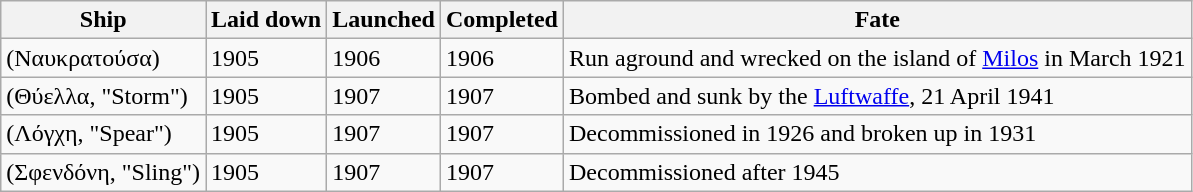<table class="wikitable" style="text-align:left">
<tr>
<th>Ship</th>
<th>Laid down</th>
<th>Launched</th>
<th>Completed</th>
<th>Fate</th>
</tr>
<tr>
<td> (Ναυκρατούσα)</td>
<td>1905</td>
<td>1906</td>
<td>1906</td>
<td>Run aground and wrecked on the island of <a href='#'>Milos</a> in March 1921</td>
</tr>
<tr>
<td> (Θύελλα, "Storm")</td>
<td>1905</td>
<td>1907</td>
<td>1907</td>
<td>Bombed and sunk by the <a href='#'>Luftwaffe</a>, 21 April 1941</td>
</tr>
<tr>
<td> (Λόγχη, "Spear")</td>
<td>1905</td>
<td>1907</td>
<td>1907</td>
<td>Decommissioned in 1926 and broken up in 1931</td>
</tr>
<tr>
<td> (Σφενδόνη, "Sling")</td>
<td>1905</td>
<td>1907</td>
<td>1907</td>
<td>Decommissioned after 1945</td>
</tr>
</table>
